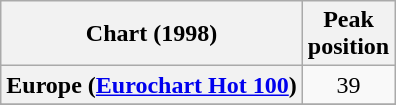<table class="wikitable sortable plainrowheaders" style="text-align:center">
<tr>
<th>Chart (1998)</th>
<th>Peak<br>position</th>
</tr>
<tr>
<th scope="row">Europe (<a href='#'>Eurochart Hot 100</a>)</th>
<td>39</td>
</tr>
<tr>
</tr>
<tr>
</tr>
<tr>
</tr>
<tr>
</tr>
</table>
